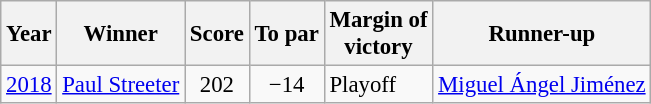<table class="wikitable" style="font-size:95%">
<tr>
<th>Year</th>
<th>Winner</th>
<th>Score</th>
<th>To par</th>
<th>Margin of<br>victory</th>
<th>Runner-up</th>
</tr>
<tr>
<td><a href='#'>2018</a></td>
<td> <a href='#'>Paul Streeter</a></td>
<td align=center>202</td>
<td align=center>−14</td>
<td>Playoff</td>
<td> <a href='#'>Miguel Ángel Jiménez</a></td>
</tr>
</table>
